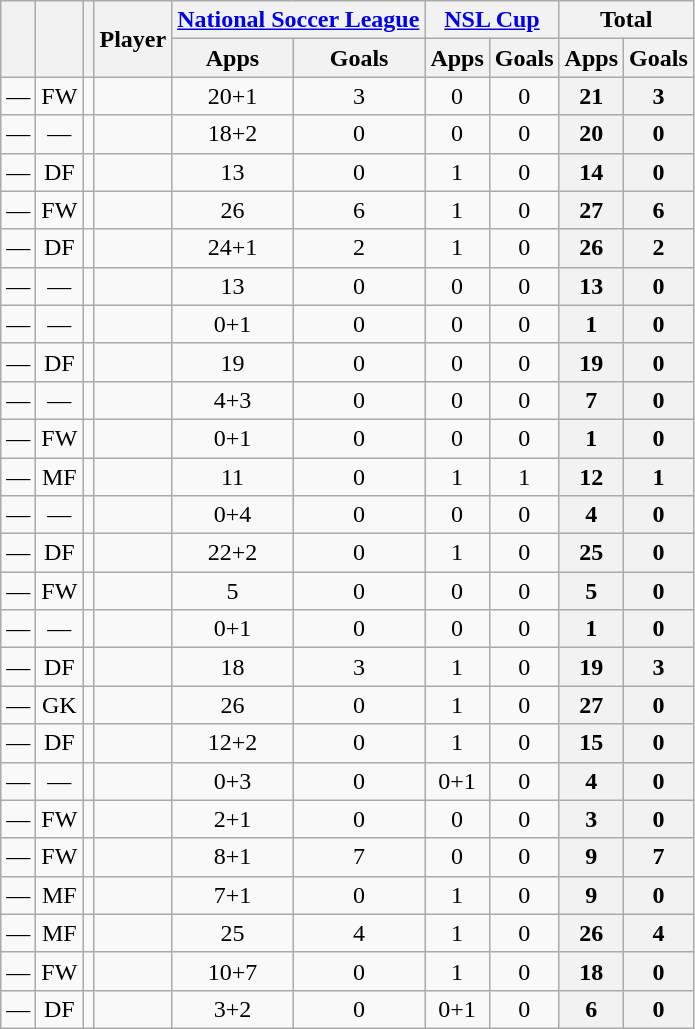<table class="wikitable sortable" style="text-align:center">
<tr>
<th rowspan="2"></th>
<th rowspan="2"></th>
<th rowspan="2"></th>
<th rowspan="2">Player</th>
<th colspan="2"><a href='#'>National Soccer League</a></th>
<th colspan="2"><a href='#'>NSL Cup</a></th>
<th colspan="2">Total</th>
</tr>
<tr>
<th>Apps</th>
<th>Goals</th>
<th>Apps</th>
<th>Goals</th>
<th>Apps</th>
<th>Goals</th>
</tr>
<tr>
<td>—</td>
<td>FW</td>
<td></td>
<td align="left"><br></td>
<td>20+1</td>
<td>3<br></td>
<td>0</td>
<td>0<br></td>
<th>21</th>
<th>3</th>
</tr>
<tr>
<td>—</td>
<td>—</td>
<td></td>
<td align="left"><br></td>
<td>18+2</td>
<td>0<br></td>
<td>0</td>
<td>0<br></td>
<th>20</th>
<th>0</th>
</tr>
<tr>
<td>—</td>
<td>DF</td>
<td></td>
<td align="left"><br></td>
<td>13</td>
<td>0<br></td>
<td>1</td>
<td>0<br></td>
<th>14</th>
<th>0</th>
</tr>
<tr>
<td>—</td>
<td>FW</td>
<td></td>
<td align="left"><br></td>
<td>26</td>
<td>6<br></td>
<td>1</td>
<td>0<br></td>
<th>27</th>
<th>6</th>
</tr>
<tr>
<td>—</td>
<td>DF</td>
<td></td>
<td align="left"><br></td>
<td>24+1</td>
<td>2<br></td>
<td>1</td>
<td>0<br></td>
<th>26</th>
<th>2</th>
</tr>
<tr>
<td>—</td>
<td>—</td>
<td></td>
<td align="left"><br></td>
<td>13</td>
<td>0<br></td>
<td>0</td>
<td>0<br></td>
<th>13</th>
<th>0</th>
</tr>
<tr>
<td>—</td>
<td>—</td>
<td></td>
<td align="left"><br></td>
<td>0+1</td>
<td>0<br></td>
<td>0</td>
<td>0<br></td>
<th>1</th>
<th>0</th>
</tr>
<tr>
<td>—</td>
<td>DF</td>
<td></td>
<td align="left"><br></td>
<td>19</td>
<td>0<br></td>
<td>0</td>
<td>0<br></td>
<th>19</th>
<th>0</th>
</tr>
<tr>
<td>—</td>
<td>—</td>
<td></td>
<td align="left"><br></td>
<td>4+3</td>
<td>0<br></td>
<td>0</td>
<td>0<br></td>
<th>7</th>
<th>0</th>
</tr>
<tr>
<td>—</td>
<td>FW</td>
<td></td>
<td align="left"><br></td>
<td>0+1</td>
<td>0<br></td>
<td>0</td>
<td>0<br></td>
<th>1</th>
<th>0</th>
</tr>
<tr>
<td>—</td>
<td>MF</td>
<td></td>
<td align="left"><br></td>
<td>11</td>
<td>0<br></td>
<td>1</td>
<td>1<br></td>
<th>12</th>
<th>1</th>
</tr>
<tr>
<td>—</td>
<td>—</td>
<td></td>
<td align="left"><br></td>
<td>0+4</td>
<td>0<br></td>
<td>0</td>
<td>0<br></td>
<th>4</th>
<th>0</th>
</tr>
<tr>
<td>—</td>
<td>DF</td>
<td></td>
<td align="left"><br></td>
<td>22+2</td>
<td>0<br></td>
<td>1</td>
<td>0<br></td>
<th>25</th>
<th>0</th>
</tr>
<tr>
<td>—</td>
<td>FW</td>
<td></td>
<td align="left"><br></td>
<td>5</td>
<td>0<br></td>
<td>0</td>
<td>0<br></td>
<th>5</th>
<th>0</th>
</tr>
<tr>
<td>—</td>
<td>—</td>
<td></td>
<td align="left"><br></td>
<td>0+1</td>
<td>0<br></td>
<td>0</td>
<td>0<br></td>
<th>1</th>
<th>0</th>
</tr>
<tr>
<td>—</td>
<td>DF</td>
<td></td>
<td align="left"><br></td>
<td>18</td>
<td>3<br></td>
<td>1</td>
<td>0<br></td>
<th>19</th>
<th>3</th>
</tr>
<tr>
<td>—</td>
<td>GK</td>
<td></td>
<td align="left"><br></td>
<td>26</td>
<td>0<br></td>
<td>1</td>
<td>0<br></td>
<th>27</th>
<th>0</th>
</tr>
<tr>
<td>—</td>
<td>DF</td>
<td></td>
<td align="left"><br></td>
<td>12+2</td>
<td>0<br></td>
<td>1</td>
<td>0<br></td>
<th>15</th>
<th>0</th>
</tr>
<tr>
<td>—</td>
<td>—</td>
<td></td>
<td align="left"><br></td>
<td>0+3</td>
<td>0<br></td>
<td>0+1</td>
<td>0<br></td>
<th>4</th>
<th>0</th>
</tr>
<tr>
<td>—</td>
<td>FW</td>
<td></td>
<td align="left"><br></td>
<td>2+1</td>
<td>0<br></td>
<td>0</td>
<td>0<br></td>
<th>3</th>
<th>0</th>
</tr>
<tr>
<td>—</td>
<td>FW</td>
<td></td>
<td align="left"><br></td>
<td>8+1</td>
<td>7<br></td>
<td>0</td>
<td>0<br></td>
<th>9</th>
<th>7</th>
</tr>
<tr>
<td>—</td>
<td>MF</td>
<td></td>
<td align="left"><br></td>
<td>7+1</td>
<td>0<br></td>
<td>1</td>
<td>0<br></td>
<th>9</th>
<th>0</th>
</tr>
<tr>
<td>—</td>
<td>MF</td>
<td></td>
<td align="left"><br></td>
<td>25</td>
<td>4<br></td>
<td>1</td>
<td>0<br></td>
<th>26</th>
<th>4</th>
</tr>
<tr>
<td>—</td>
<td>FW</td>
<td></td>
<td align="left"><br></td>
<td>10+7</td>
<td>0<br></td>
<td>1</td>
<td>0<br></td>
<th>18</th>
<th>0</th>
</tr>
<tr>
<td>—</td>
<td>DF</td>
<td></td>
<td align="left"><br></td>
<td>3+2</td>
<td>0<br></td>
<td>0+1</td>
<td>0<br></td>
<th>6</th>
<th>0</th>
</tr>
</table>
